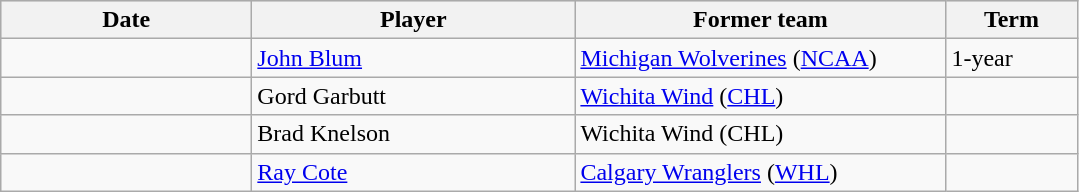<table class="wikitable">
<tr style="background:#ddd; text-align:center;">
<th style="width: 10em;">Date</th>
<th style="width: 13em;">Player</th>
<th style="width: 15em;">Former team</th>
<th style="width: 5em;">Term</th>
</tr>
<tr>
<td></td>
<td><a href='#'>John Blum</a></td>
<td><a href='#'>Michigan Wolverines</a> (<a href='#'>NCAA</a>)</td>
<td>1-year</td>
</tr>
<tr>
<td></td>
<td>Gord Garbutt</td>
<td><a href='#'>Wichita Wind</a> (<a href='#'>CHL</a>)</td>
<td></td>
</tr>
<tr>
<td></td>
<td>Brad Knelson</td>
<td>Wichita Wind (CHL)</td>
<td></td>
</tr>
<tr>
<td></td>
<td><a href='#'>Ray Cote</a></td>
<td><a href='#'>Calgary Wranglers</a> (<a href='#'>WHL</a>)</td>
<td></td>
</tr>
</table>
